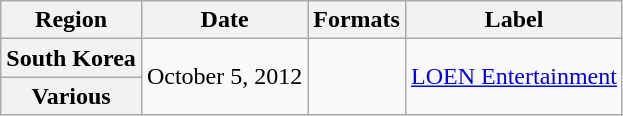<table class="wikitable plainrowheaders">
<tr>
<th>Region</th>
<th>Date</th>
<th>Formats</th>
<th>Label</th>
</tr>
<tr>
<th scope = "row">South Korea</th>
<td style="text-align:center;" rowspan="2">October 5, 2012</td>
<td rowspan="2"></td>
<td style="text-align:center;" rowspan="2"><a href='#'>LOEN Entertainment</a></td>
</tr>
<tr>
<th scope = "row">Various</th>
</tr>
</table>
